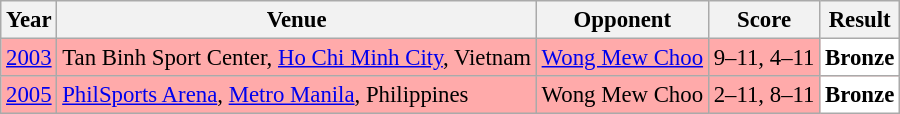<table class="sortable wikitable" style="font-size: 95%;">
<tr>
<th>Year</th>
<th>Venue</th>
<th>Opponent</th>
<th>Score</th>
<th>Result</th>
</tr>
<tr style="background:#FFAAAA">
<td align="center"><a href='#'>2003</a></td>
<td align="left">Tan Binh Sport Center, <a href='#'>Ho Chi Minh City</a>, Vietnam</td>
<td align="left"> <a href='#'>Wong Mew Choo</a></td>
<td align="left">9–11, 4–11</td>
<td style="text-align:left; background:white"> <strong>Bronze</strong></td>
</tr>
<tr style="background:#FFAAAA">
<td align="center"><a href='#'>2005</a></td>
<td align="left"><a href='#'>PhilSports Arena</a>, <a href='#'>Metro Manila</a>, Philippines</td>
<td align="left"> Wong Mew Choo</td>
<td align="left">2–11, 8–11</td>
<td style="text-align:left; background:white"> <strong>Bronze</strong></td>
</tr>
</table>
